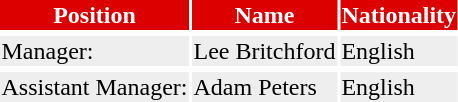<table class="toccolours">
<tr>
<th style="background-color:#DD0000; color:white;;">Position</th>
<th style="background-color:#DD0000; color:white;;">Name</th>
<th style="background-color:#DD0000; color:white;;">Nationality</th>
</tr>
<tr>
</tr>
<tr bgcolor=#eeeeee>
<td>Manager:</td>
<td>Lee Britchford</td>
<td> English</td>
</tr>
<tr>
</tr>
<tr bgcolor=#eeeeee>
<td>Assistant Manager:</td>
<td>Adam Peters</td>
<td> English</td>
</tr>
<tr>
</tr>
</table>
